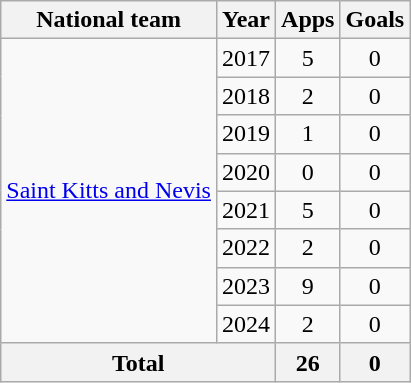<table class="wikitable" style="text-align:center">
<tr>
<th>National team</th>
<th>Year</th>
<th>Apps</th>
<th>Goals</th>
</tr>
<tr>
<td rowspan="8"><a href='#'>Saint Kitts and Nevis</a></td>
<td>2017</td>
<td>5</td>
<td>0</td>
</tr>
<tr>
<td>2018</td>
<td>2</td>
<td>0</td>
</tr>
<tr>
<td>2019</td>
<td>1</td>
<td>0</td>
</tr>
<tr>
<td>2020</td>
<td>0</td>
<td>0</td>
</tr>
<tr>
<td>2021</td>
<td>5</td>
<td>0</td>
</tr>
<tr>
<td>2022</td>
<td>2</td>
<td>0</td>
</tr>
<tr>
<td>2023</td>
<td>9</td>
<td>0</td>
</tr>
<tr>
<td>2024</td>
<td>2</td>
<td>0</td>
</tr>
<tr>
<th colspan=2>Total</th>
<th>26</th>
<th>0</th>
</tr>
</table>
